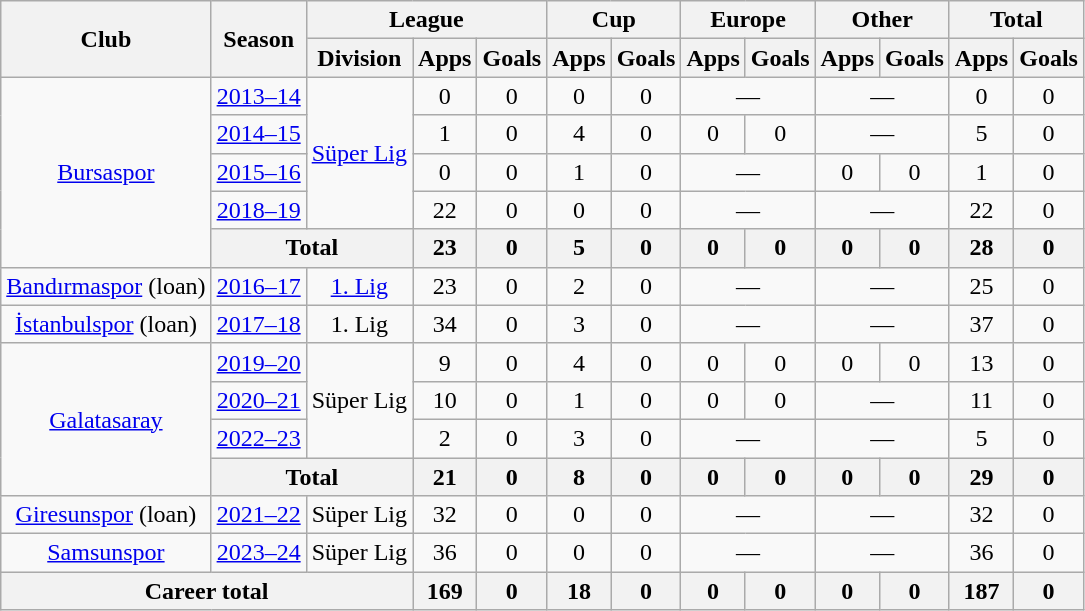<table class="wikitable" style="text-align: center">
<tr>
<th rowspan="2">Club</th>
<th rowspan="2">Season</th>
<th colspan="3">League</th>
<th colspan="2">Cup</th>
<th colspan="2">Europe</th>
<th colspan="2">Other</th>
<th colspan="2">Total</th>
</tr>
<tr>
<th>Division</th>
<th>Apps</th>
<th>Goals</th>
<th>Apps</th>
<th>Goals</th>
<th>Apps</th>
<th>Goals</th>
<th>Apps</th>
<th>Goals</th>
<th>Apps</th>
<th>Goals</th>
</tr>
<tr>
<td rowspan="5"><a href='#'>Bursaspor</a></td>
<td><a href='#'>2013–14</a></td>
<td rowspan="4"><a href='#'>Süper Lig</a></td>
<td>0</td>
<td>0</td>
<td>0</td>
<td>0</td>
<td colspan="2">—</td>
<td colspan="2">—</td>
<td>0</td>
<td>0</td>
</tr>
<tr>
<td><a href='#'>2014–15</a></td>
<td>1</td>
<td>0</td>
<td>4</td>
<td>0</td>
<td>0</td>
<td>0</td>
<td colspan="2">—</td>
<td>5</td>
<td>0</td>
</tr>
<tr>
<td><a href='#'>2015–16</a></td>
<td>0</td>
<td>0</td>
<td>1</td>
<td>0</td>
<td colspan="2">—</td>
<td>0</td>
<td>0</td>
<td>1</td>
<td>0</td>
</tr>
<tr>
<td><a href='#'>2018–19</a></td>
<td>22</td>
<td>0</td>
<td>0</td>
<td>0</td>
<td colspan="2">—</td>
<td colspan="2">—</td>
<td>22</td>
<td>0</td>
</tr>
<tr>
<th colspan="2">Total</th>
<th>23</th>
<th>0</th>
<th>5</th>
<th>0</th>
<th>0</th>
<th>0</th>
<th>0</th>
<th>0</th>
<th>28</th>
<th>0</th>
</tr>
<tr>
<td><a href='#'>Bandırmaspor</a> (loan)</td>
<td><a href='#'>2016–17</a></td>
<td><a href='#'>1. Lig</a></td>
<td>23</td>
<td>0</td>
<td>2</td>
<td>0</td>
<td colspan="2">—</td>
<td colspan="2">—</td>
<td>25</td>
<td>0</td>
</tr>
<tr>
<td><a href='#'>İstanbulspor</a> (loan)</td>
<td><a href='#'>2017–18</a></td>
<td>1. Lig</td>
<td>34</td>
<td>0</td>
<td>3</td>
<td>0</td>
<td colspan="2">—</td>
<td colspan="2">—</td>
<td>37</td>
<td>0</td>
</tr>
<tr>
<td rowspan="4"><a href='#'>Galatasaray</a></td>
<td><a href='#'>2019–20</a></td>
<td rowspan="3">Süper Lig</td>
<td>9</td>
<td>0</td>
<td>4</td>
<td>0</td>
<td>0</td>
<td>0</td>
<td>0</td>
<td>0</td>
<td>13</td>
<td>0</td>
</tr>
<tr>
<td><a href='#'>2020–21</a></td>
<td>10</td>
<td>0</td>
<td>1</td>
<td>0</td>
<td>0</td>
<td>0</td>
<td colspan="2">—</td>
<td>11</td>
<td>0</td>
</tr>
<tr>
<td><a href='#'>2022–23</a></td>
<td>2</td>
<td>0</td>
<td>3</td>
<td>0</td>
<td colspan="2">—</td>
<td colspan="2">—</td>
<td>5</td>
<td>0</td>
</tr>
<tr>
<th colspan="2">Total</th>
<th>21</th>
<th>0</th>
<th>8</th>
<th>0</th>
<th>0</th>
<th>0</th>
<th>0</th>
<th>0</th>
<th>29</th>
<th>0</th>
</tr>
<tr>
<td><a href='#'>Giresunspor</a> (loan)</td>
<td><a href='#'>2021–22</a></td>
<td>Süper Lig</td>
<td>32</td>
<td>0</td>
<td>0</td>
<td>0</td>
<td colspan="2">—</td>
<td colspan="2">—</td>
<td>32</td>
<td>0</td>
</tr>
<tr>
<td><a href='#'>Samsunspor</a></td>
<td><a href='#'>2023–24</a></td>
<td>Süper Lig</td>
<td>36</td>
<td>0</td>
<td>0</td>
<td>0</td>
<td colspan="2">—</td>
<td colspan="2">—</td>
<td>36</td>
<td>0</td>
</tr>
<tr>
<th colspan="3">Career total</th>
<th>169</th>
<th>0</th>
<th>18</th>
<th>0</th>
<th>0</th>
<th>0</th>
<th>0</th>
<th>0</th>
<th>187</th>
<th>0</th>
</tr>
</table>
